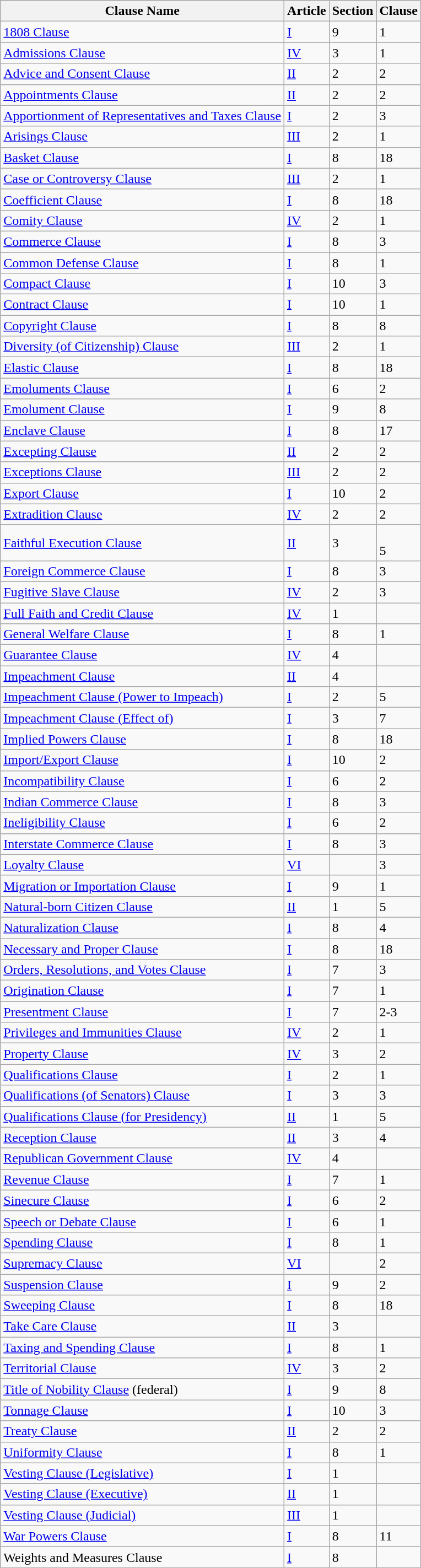<table class="wikitable sortable">
<tr>
<th>Clause Name</th>
<th>Article</th>
<th>Section</th>
<th>Clause</th>
</tr>
<tr>
<td><a href='#'>1808 Clause</a></td>
<td><a href='#'>I</a></td>
<td>9</td>
<td>1</td>
</tr>
<tr>
<td><a href='#'>Admissions Clause</a></td>
<td><a href='#'>IV</a></td>
<td>3</td>
<td>1</td>
</tr>
<tr>
<td><a href='#'>Advice and Consent Clause</a></td>
<td><a href='#'>II</a></td>
<td>2</td>
<td>2</td>
</tr>
<tr>
<td><a href='#'>Appointments Clause</a></td>
<td><a href='#'>II</a></td>
<td>2</td>
<td>2</td>
</tr>
<tr>
<td><a href='#'>Apportionment of Representatives and Taxes Clause</a></td>
<td><a href='#'>I</a></td>
<td>2</td>
<td>3</td>
</tr>
<tr>
<td><a href='#'>Arisings Clause</a></td>
<td><a href='#'>III</a></td>
<td>2</td>
<td>1</td>
</tr>
<tr>
<td><a href='#'>Basket Clause</a></td>
<td><a href='#'>I</a></td>
<td>8</td>
<td>18</td>
</tr>
<tr>
<td><a href='#'>Case or Controversy Clause</a></td>
<td><a href='#'>III</a></td>
<td>2</td>
<td>1</td>
</tr>
<tr>
<td><a href='#'>Coefficient Clause</a></td>
<td><a href='#'>I</a></td>
<td>8</td>
<td>18</td>
</tr>
<tr>
<td><a href='#'>Comity Clause</a></td>
<td><a href='#'>IV</a></td>
<td>2</td>
<td>1</td>
</tr>
<tr>
<td><a href='#'>Commerce Clause</a></td>
<td><a href='#'>I</a></td>
<td>8</td>
<td>3</td>
</tr>
<tr>
<td><a href='#'>Common Defense Clause</a></td>
<td><a href='#'>I</a></td>
<td>8</td>
<td>1</td>
</tr>
<tr>
<td><a href='#'>Compact Clause</a></td>
<td><a href='#'>I</a></td>
<td>10</td>
<td>3</td>
</tr>
<tr>
<td><a href='#'>Contract Clause</a></td>
<td><a href='#'>I</a></td>
<td>10</td>
<td>1</td>
</tr>
<tr>
<td><a href='#'>Copyright Clause</a></td>
<td><a href='#'>I</a></td>
<td>8</td>
<td>8</td>
</tr>
<tr>
<td><a href='#'>Diversity (of Citizenship) Clause</a></td>
<td><a href='#'>III</a></td>
<td>2</td>
<td>1</td>
</tr>
<tr>
<td><a href='#'>Elastic Clause</a></td>
<td><a href='#'>I</a></td>
<td>8</td>
<td>18</td>
</tr>
<tr>
<td><a href='#'>Emoluments Clause</a></td>
<td><a href='#'>I</a></td>
<td>6</td>
<td>2</td>
</tr>
<tr>
<td><a href='#'>Emolument Clause</a></td>
<td><a href='#'>I</a></td>
<td>9</td>
<td>8</td>
</tr>
<tr>
<td><a href='#'>Enclave Clause</a></td>
<td><a href='#'>I</a></td>
<td>8</td>
<td>17</td>
</tr>
<tr>
<td><a href='#'>Excepting Clause</a></td>
<td><a href='#'>II</a></td>
<td>2</td>
<td>2</td>
</tr>
<tr>
<td><a href='#'>Exceptions Clause</a></td>
<td><a href='#'>III</a></td>
<td>2</td>
<td>2</td>
</tr>
<tr>
<td><a href='#'>Export Clause</a></td>
<td><a href='#'>I</a></td>
<td>10</td>
<td>2</td>
</tr>
<tr>
<td><a href='#'>Extradition Clause</a></td>
<td><a href='#'>IV</a></td>
<td>2</td>
<td>2</td>
</tr>
<tr>
<td><a href='#'>Faithful Execution Clause</a></td>
<td><a href='#'>II</a></td>
<td>3</td>
<td><br>5</td>
</tr>
<tr>
<td><a href='#'>Foreign Commerce Clause</a></td>
<td><a href='#'>I</a></td>
<td>8</td>
<td>3</td>
</tr>
<tr>
<td><a href='#'>Fugitive Slave Clause</a></td>
<td><a href='#'>IV</a></td>
<td>2</td>
<td>3</td>
</tr>
<tr>
<td><a href='#'>Full Faith and Credit Clause</a></td>
<td><a href='#'>IV</a></td>
<td>1</td>
<td></td>
</tr>
<tr>
<td><a href='#'>General Welfare Clause</a></td>
<td><a href='#'>I</a></td>
<td>8</td>
<td>1</td>
</tr>
<tr>
<td><a href='#'>Guarantee Clause</a></td>
<td><a href='#'>IV</a></td>
<td>4</td>
<td></td>
</tr>
<tr>
<td><a href='#'>Impeachment Clause</a></td>
<td><a href='#'>II</a></td>
<td>4</td>
<td></td>
</tr>
<tr>
<td><a href='#'>Impeachment Clause (Power to Impeach)</a></td>
<td><a href='#'>I</a></td>
<td>2</td>
<td>5</td>
</tr>
<tr>
<td><a href='#'>Impeachment Clause (Effect of)</a></td>
<td><a href='#'>I</a></td>
<td>3</td>
<td>7</td>
</tr>
<tr>
<td><a href='#'>Implied Powers Clause</a></td>
<td><a href='#'>I</a></td>
<td>8</td>
<td>18</td>
</tr>
<tr>
<td><a href='#'>Import/Export Clause</a></td>
<td><a href='#'>I</a></td>
<td>10</td>
<td>2</td>
</tr>
<tr>
<td><a href='#'>Incompatibility Clause</a></td>
<td><a href='#'>I</a></td>
<td>6</td>
<td>2</td>
</tr>
<tr>
<td><a href='#'>Indian Commerce Clause</a></td>
<td><a href='#'>I</a></td>
<td>8</td>
<td>3</td>
</tr>
<tr>
<td><a href='#'>Ineligibility Clause</a></td>
<td><a href='#'>I</a></td>
<td>6</td>
<td>2</td>
</tr>
<tr>
<td><a href='#'>Interstate Commerce Clause</a></td>
<td><a href='#'>I</a></td>
<td>8</td>
<td>3</td>
</tr>
<tr>
<td><a href='#'>Loyalty Clause</a></td>
<td><a href='#'>VI</a></td>
<td></td>
<td>3</td>
</tr>
<tr>
<td><a href='#'>Migration or Importation Clause</a></td>
<td><a href='#'>I</a></td>
<td>9</td>
<td>1</td>
</tr>
<tr>
<td><a href='#'>Natural-born Citizen Clause</a></td>
<td><a href='#'>II</a></td>
<td>1</td>
<td>5</td>
</tr>
<tr>
<td><a href='#'>Naturalization Clause</a></td>
<td><a href='#'>I</a></td>
<td>8</td>
<td>4</td>
</tr>
<tr>
<td><a href='#'>Necessary and Proper Clause</a></td>
<td><a href='#'>I</a></td>
<td>8</td>
<td>18</td>
</tr>
<tr>
<td><a href='#'>Orders, Resolutions, and Votes Clause</a></td>
<td><a href='#'>I</a></td>
<td>7</td>
<td>3</td>
</tr>
<tr>
<td><a href='#'>Origination Clause</a></td>
<td><a href='#'>I</a></td>
<td>7</td>
<td>1</td>
</tr>
<tr>
<td><a href='#'>Presentment Clause</a></td>
<td><a href='#'>I</a></td>
<td>7</td>
<td>2-3</td>
</tr>
<tr>
<td><a href='#'>Privileges and Immunities Clause</a></td>
<td><a href='#'>IV</a></td>
<td>2</td>
<td>1</td>
</tr>
<tr>
<td><a href='#'>Property Clause</a></td>
<td><a href='#'>IV</a></td>
<td>3</td>
<td>2</td>
</tr>
<tr>
<td><a href='#'>Qualifications Clause</a></td>
<td><a href='#'>I</a></td>
<td>2</td>
<td>1</td>
</tr>
<tr>
<td><a href='#'>Qualifications (of Senators) Clause</a></td>
<td><a href='#'>I</a></td>
<td>3</td>
<td>3</td>
</tr>
<tr>
<td><a href='#'>Qualifications Clause (for Presidency)</a></td>
<td><a href='#'>II</a></td>
<td>1</td>
<td>5</td>
</tr>
<tr>
<td><a href='#'>Reception Clause</a></td>
<td><a href='#'>II</a></td>
<td>3</td>
<td>4</td>
</tr>
<tr>
<td><a href='#'>Republican Government Clause</a></td>
<td><a href='#'>IV</a></td>
<td>4</td>
<td></td>
</tr>
<tr>
<td><a href='#'>Revenue Clause</a></td>
<td><a href='#'>I</a></td>
<td>7</td>
<td>1</td>
</tr>
<tr>
<td><a href='#'>Sinecure Clause</a></td>
<td><a href='#'>I</a></td>
<td>6</td>
<td>2</td>
</tr>
<tr>
<td><a href='#'>Speech or Debate Clause</a></td>
<td><a href='#'>I</a></td>
<td>6</td>
<td>1</td>
</tr>
<tr>
<td><a href='#'>Spending Clause</a></td>
<td><a href='#'>I</a></td>
<td>8</td>
<td>1</td>
</tr>
<tr>
<td><a href='#'>Supremacy Clause</a></td>
<td><a href='#'>VI</a></td>
<td></td>
<td>2</td>
</tr>
<tr>
<td><a href='#'>Suspension Clause</a></td>
<td><a href='#'>I</a></td>
<td>9</td>
<td>2</td>
</tr>
<tr>
<td><a href='#'>Sweeping Clause</a></td>
<td><a href='#'>I</a></td>
<td>8</td>
<td>18</td>
</tr>
<tr>
<td><a href='#'>Take Care Clause</a></td>
<td><a href='#'>II</a></td>
<td>3</td>
<td></td>
</tr>
<tr>
<td><a href='#'>Taxing and Spending Clause</a></td>
<td><a href='#'>I</a></td>
<td>8</td>
<td>1</td>
</tr>
<tr>
<td><a href='#'>Territorial Clause</a></td>
<td><a href='#'>IV</a></td>
<td>3</td>
<td>2</td>
</tr>
<tr>
<td><a href='#'>Title of Nobility Clause</a> (federal)</td>
<td><a href='#'>I</a></td>
<td>9</td>
<td>8</td>
</tr>
<tr>
<td><a href='#'>Tonnage Clause</a></td>
<td><a href='#'>I</a></td>
<td>10</td>
<td>3</td>
</tr>
<tr>
<td><a href='#'>Treaty Clause</a></td>
<td><a href='#'>II</a></td>
<td>2</td>
<td>2</td>
</tr>
<tr>
<td><a href='#'>Uniformity Clause</a></td>
<td><a href='#'>I</a></td>
<td>8</td>
<td>1</td>
</tr>
<tr>
<td><a href='#'>Vesting Clause (Legislative)</a></td>
<td><a href='#'>I</a></td>
<td>1</td>
<td></td>
</tr>
<tr>
<td><a href='#'>Vesting Clause (Executive)</a></td>
<td><a href='#'>II</a></td>
<td>1</td>
<td></td>
</tr>
<tr>
<td><a href='#'>Vesting Clause (Judicial)</a></td>
<td><a href='#'>III</a></td>
<td>1</td>
<td></td>
</tr>
<tr>
<td><a href='#'>War Powers Clause</a></td>
<td><a href='#'>I</a></td>
<td>8</td>
<td>11</td>
</tr>
<tr>
<td>Weights and Measures Clause</td>
<td><a href='#'>I</a></td>
<td>8</td>
<td></td>
</tr>
</table>
